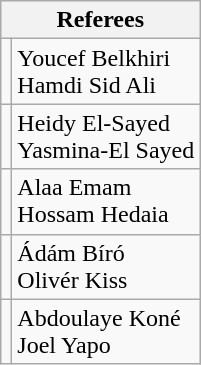<table class="wikitable" style="display:inline-table;">
<tr>
<th colspan="2">Referees</th>
</tr>
<tr>
<td></td>
<td>Youcef Belkhiri<br>Hamdi Sid Ali</td>
</tr>
<tr>
<td></td>
<td>Heidy El-Sayed<br>Yasmina-El Sayed</td>
</tr>
<tr>
<td></td>
<td>Alaa Emam<br>Hossam Hedaia</td>
</tr>
<tr>
<td></td>
<td>Ádám Bíró<br>Olivér Kiss</td>
</tr>
<tr>
<td></td>
<td>Abdoulaye Koné<br>Joel Yapo</td>
</tr>
</table>
